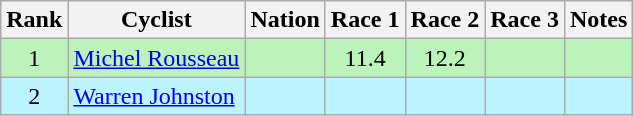<table class="wikitable sortable" style="text-align:center">
<tr>
<th>Rank</th>
<th>Cyclist</th>
<th>Nation</th>
<th>Race 1</th>
<th>Race 2</th>
<th>Race 3</th>
<th>Notes</th>
</tr>
<tr bgcolor=bbf3bb>
<td>1</td>
<td align=left><a href='#'>Michel Rousseau</a></td>
<td align=left></td>
<td>11.4 </td>
<td>12.2</td>
<td></td>
<td></td>
</tr>
<tr bgcolor=bbf3ff>
<td>2</td>
<td align=left><a href='#'>Warren Johnston</a></td>
<td align=left></td>
<td></td>
<td></td>
<td></td>
<td></td>
</tr>
</table>
